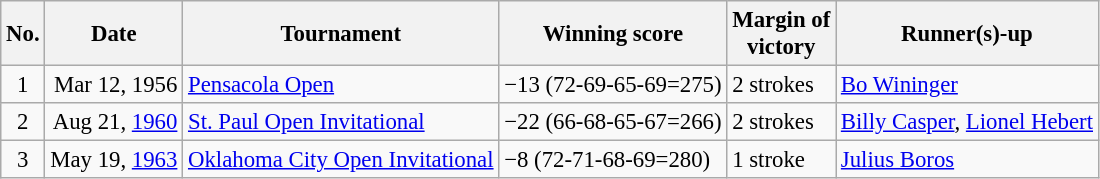<table class="wikitable" style="font-size:95%;">
<tr>
<th>No.</th>
<th>Date</th>
<th>Tournament</th>
<th>Winning score</th>
<th>Margin of<br>victory</th>
<th>Runner(s)-up</th>
</tr>
<tr>
<td align=center>1</td>
<td align=right>Mar 12, 1956</td>
<td><a href='#'>Pensacola Open</a></td>
<td>−13 (72-69-65-69=275)</td>
<td>2 strokes</td>
<td> <a href='#'>Bo Wininger</a></td>
</tr>
<tr>
<td align=center>2</td>
<td align=right>Aug 21, <a href='#'>1960</a></td>
<td><a href='#'>St. Paul Open Invitational</a></td>
<td>−22 (66-68-65-67=266)</td>
<td>2 strokes</td>
<td> <a href='#'>Billy Casper</a>,  <a href='#'>Lionel Hebert</a></td>
</tr>
<tr>
<td align=center>3</td>
<td align=right>May 19, <a href='#'>1963</a></td>
<td><a href='#'>Oklahoma City Open Invitational</a></td>
<td>−8 (72-71-68-69=280)</td>
<td>1 stroke</td>
<td> <a href='#'>Julius Boros</a></td>
</tr>
</table>
